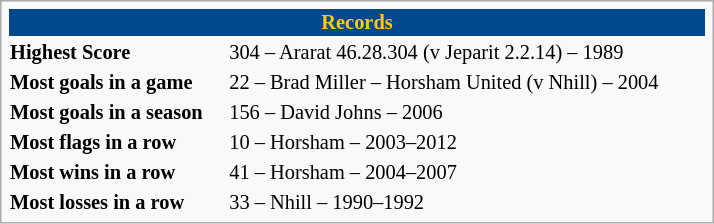<table class="infobox" style="width: 35em; font-size: 85%;">
<tr>
<th colspan="2" style="background:#00498C; color:#ffcc00; text-align:center;"><strong>Records</strong></th>
</tr>
<tr style="vertical-align: top;">
<td><strong>Highest Score</strong></td>
<td>304 – Ararat 46.28.304 (v Jeparit 2.2.14) – 1989</td>
</tr>
<tr>
<td><strong>Most goals in a game</strong></td>
<td>22 – Brad Miller – Horsham United (v Nhill) – 2004</td>
</tr>
<tr>
<td><strong>Most goals in a season</strong></td>
<td>156 – David Johns – 2006</td>
</tr>
<tr>
<td><strong>Most flags in a row</strong></td>
<td>10 – Horsham – 2003–2012</td>
</tr>
<tr>
<td><strong>Most wins in a row</strong></td>
<td>41 – Horsham – 2004–2007</td>
</tr>
<tr>
<td><strong>Most losses in a row</strong></td>
<td>33 – Nhill – 1990–1992</td>
</tr>
</table>
